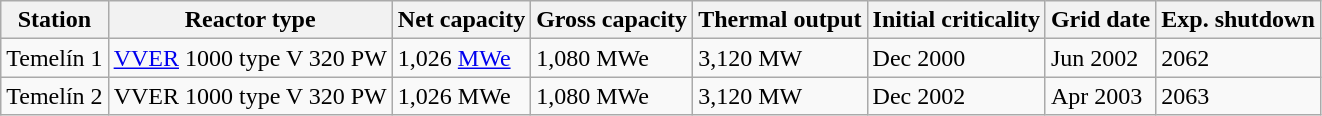<table class="wikitable">
<tr>
<th>Station</th>
<th>Reactor type</th>
<th>Net capacity</th>
<th>Gross capacity</th>
<th>Thermal output</th>
<th>Initial criticality</th>
<th>Grid date</th>
<th>Exp. shutdown</th>
</tr>
<tr>
<td>Temelín 1</td>
<td><a href='#'>VVER</a> 1000 type V 320 PW</td>
<td>1,026 <a href='#'>MWe</a></td>
<td>1,080 MWe</td>
<td>3,120 MW</td>
<td>Dec 2000</td>
<td>Jun 2002</td>
<td>2062</td>
</tr>
<tr>
<td>Temelín 2</td>
<td>VVER 1000 type V 320 PW</td>
<td>1,026 MWe</td>
<td>1,080 MWe</td>
<td>3,120 MW</td>
<td>Dec 2002</td>
<td>Apr 2003</td>
<td>2063</td>
</tr>
</table>
